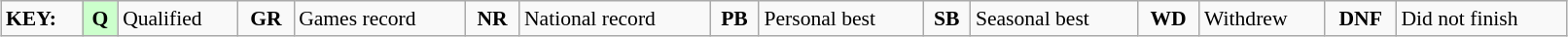<table class="wikitable" style="margin:0.5em auto; font-size:90%; position:relative;" width=85%>
<tr>
<td><strong>KEY:</strong></td>
<td style="background-color:#ccffcc;" align=center><strong>Q</strong></td>
<td>Qualified</td>
<td align=center><strong>GR</strong></td>
<td>Games record</td>
<td align=center><strong>NR</strong></td>
<td>National record</td>
<td align=center><strong>PB</strong></td>
<td>Personal best</td>
<td align=center><strong>SB</strong></td>
<td>Seasonal best</td>
<td align=center><strong>WD</strong></td>
<td>Withdrew</td>
<td align=center><strong>DNF</strong></td>
<td>Did not finish</td>
</tr>
</table>
